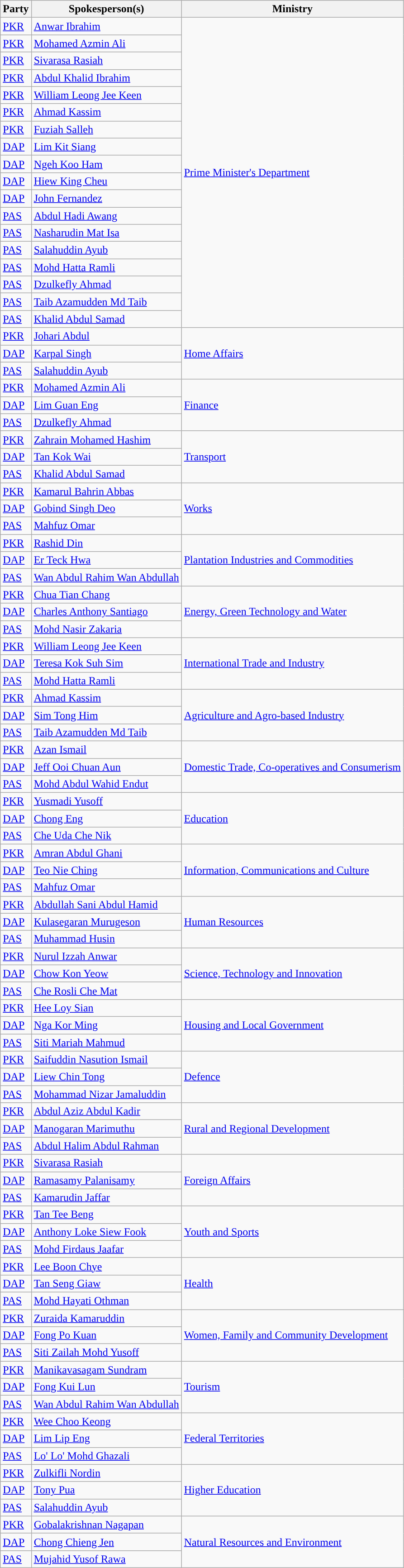<table class="wikitable sortable">
<tr>
<th>Party</th>
<th>Spokesperson(s)</th>
<th>Ministry</th>
</tr>
<tr>
<td><a href='#'>PKR</a></td>
<td><a href='#'>Anwar Ibrahim</a></td>
<td rowspan=18><a href='#'>Prime Minister's Department</a></td>
</tr>
<tr>
<td><a href='#'>PKR</a></td>
<td><a href='#'>Mohamed Azmin Ali</a></td>
</tr>
<tr>
<td><a href='#'>PKR</a></td>
<td><a href='#'>Sivarasa Rasiah</a></td>
</tr>
<tr>
<td><a href='#'>PKR</a></td>
<td><a href='#'>Abdul Khalid Ibrahim</a></td>
</tr>
<tr>
<td><a href='#'>PKR</a></td>
<td><a href='#'>William Leong Jee Keen</a></td>
</tr>
<tr>
<td><a href='#'>PKR</a></td>
<td><a href='#'>Ahmad Kassim</a></td>
</tr>
<tr>
<td><a href='#'>PKR</a></td>
<td><a href='#'>Fuziah Salleh</a></td>
</tr>
<tr>
<td><a href='#'>DAP</a></td>
<td><a href='#'>Lim Kit Siang</a></td>
</tr>
<tr>
<td><a href='#'>DAP</a></td>
<td><a href='#'>Ngeh Koo Ham</a></td>
</tr>
<tr>
<td><a href='#'>DAP</a></td>
<td><a href='#'>Hiew King Cheu</a></td>
</tr>
<tr>
<td><a href='#'>DAP</a></td>
<td><a href='#'>John Fernandez</a></td>
</tr>
<tr>
<td><a href='#'>PAS</a></td>
<td><a href='#'>Abdul Hadi Awang</a></td>
</tr>
<tr>
<td><a href='#'>PAS</a></td>
<td><a href='#'>Nasharudin Mat Isa</a></td>
</tr>
<tr>
<td><a href='#'>PAS</a></td>
<td><a href='#'>Salahuddin Ayub</a></td>
</tr>
<tr>
<td><a href='#'>PAS</a></td>
<td><a href='#'>Mohd Hatta Ramli</a></td>
</tr>
<tr>
<td><a href='#'>PAS</a></td>
<td><a href='#'>Dzulkefly Ahmad</a></td>
</tr>
<tr>
<td><a href='#'>PAS</a></td>
<td><a href='#'>Taib Azamudden Md Taib</a></td>
</tr>
<tr>
<td><a href='#'>PAS</a></td>
<td><a href='#'>Khalid Abdul Samad</a></td>
</tr>
<tr>
<td><a href='#'>PKR</a></td>
<td><a href='#'>Johari Abdul</a></td>
<td rowspan=3><a href='#'>Home Affairs</a></td>
</tr>
<tr>
<td><a href='#'>DAP</a></td>
<td><a href='#'>Karpal Singh</a></td>
</tr>
<tr>
<td><a href='#'>PAS</a></td>
<td><a href='#'>Salahuddin Ayub</a></td>
</tr>
<tr>
<td><a href='#'>PKR</a></td>
<td><a href='#'>Mohamed Azmin Ali</a></td>
<td rowspan=3><a href='#'>Finance</a></td>
</tr>
<tr>
<td><a href='#'>DAP</a></td>
<td><a href='#'>Lim Guan Eng</a></td>
</tr>
<tr>
<td><a href='#'>PAS</a></td>
<td><a href='#'>Dzulkefly Ahmad</a></td>
</tr>
<tr>
<td><a href='#'>PKR</a></td>
<td><a href='#'>Zahrain Mohamed Hashim</a></td>
<td rowspan=3><a href='#'>Transport</a></td>
</tr>
<tr>
<td><a href='#'>DAP</a></td>
<td><a href='#'>Tan Kok Wai</a></td>
</tr>
<tr>
<td><a href='#'>PAS</a></td>
<td><a href='#'>Khalid Abdul Samad</a></td>
</tr>
<tr>
<td><a href='#'>PKR</a></td>
<td><a href='#'>Kamarul Bahrin Abbas</a></td>
<td rowspan=3><a href='#'>Works</a></td>
</tr>
<tr>
<td><a href='#'>DAP</a></td>
<td><a href='#'>Gobind Singh Deo</a></td>
</tr>
<tr>
<td><a href='#'>PAS</a></td>
<td><a href='#'>Mahfuz Omar</a></td>
</tr>
<tr>
<td><a href='#'>PKR</a></td>
<td><a href='#'>Rashid Din</a></td>
<td rowspan=3><a href='#'>Plantation Industries and Commodities</a></td>
</tr>
<tr>
<td><a href='#'>DAP</a></td>
<td><a href='#'>Er Teck Hwa</a></td>
</tr>
<tr>
<td><a href='#'>PAS</a></td>
<td><a href='#'>Wan Abdul Rahim Wan Abdullah</a></td>
</tr>
<tr>
<td><a href='#'>PKR</a></td>
<td><a href='#'>Chua Tian Chang</a></td>
<td rowspan=3><a href='#'>Energy, Green Technology and Water</a></td>
</tr>
<tr>
<td><a href='#'>DAP</a></td>
<td><a href='#'>Charles Anthony Santiago</a></td>
</tr>
<tr>
<td><a href='#'>PAS</a></td>
<td><a href='#'>Mohd Nasir Zakaria</a></td>
</tr>
<tr>
<td><a href='#'>PKR</a></td>
<td><a href='#'>William Leong Jee Keen</a></td>
<td rowspan=3><a href='#'>International Trade and Industry</a></td>
</tr>
<tr>
<td><a href='#'>DAP</a></td>
<td><a href='#'>Teresa Kok Suh Sim</a></td>
</tr>
<tr>
<td><a href='#'>PAS</a></td>
<td><a href='#'>Mohd Hatta Ramli</a></td>
</tr>
<tr>
<td><a href='#'>PKR</a></td>
<td><a href='#'>Ahmad Kassim</a></td>
<td rowspan=3><a href='#'>Agriculture and Agro-based Industry</a></td>
</tr>
<tr>
<td><a href='#'>DAP</a></td>
<td><a href='#'>Sim Tong Him</a></td>
</tr>
<tr>
<td><a href='#'>PAS</a></td>
<td><a href='#'>Taib Azamudden Md Taib</a></td>
</tr>
<tr>
<td><a href='#'>PKR</a></td>
<td><a href='#'>Azan Ismail</a></td>
<td rowspan=3><a href='#'>Domestic Trade, Co-operatives and Consumerism</a></td>
</tr>
<tr>
<td><a href='#'>DAP</a></td>
<td><a href='#'>Jeff Ooi Chuan Aun</a></td>
</tr>
<tr>
<td><a href='#'>PAS</a></td>
<td><a href='#'>Mohd Abdul Wahid Endut</a></td>
</tr>
<tr>
<td><a href='#'>PKR</a></td>
<td><a href='#'>Yusmadi Yusoff</a></td>
<td rowspan=3><a href='#'>Education</a></td>
</tr>
<tr>
<td><a href='#'>DAP</a></td>
<td><a href='#'>Chong Eng</a></td>
</tr>
<tr>
<td><a href='#'>PAS</a></td>
<td><a href='#'>Che Uda Che Nik</a></td>
</tr>
<tr>
<td><a href='#'>PKR</a></td>
<td><a href='#'>Amran Abdul Ghani</a></td>
<td rowspan=3><a href='#'>Information, Communications and Culture</a></td>
</tr>
<tr>
<td><a href='#'>DAP</a></td>
<td><a href='#'>Teo Nie Ching</a></td>
</tr>
<tr>
<td><a href='#'>PAS</a></td>
<td><a href='#'>Mahfuz Omar</a></td>
</tr>
<tr>
<td><a href='#'>PKR</a></td>
<td><a href='#'>Abdullah Sani Abdul Hamid</a></td>
<td rowspan=3><a href='#'>Human Resources</a></td>
</tr>
<tr>
<td><a href='#'>DAP</a></td>
<td><a href='#'>Kulasegaran Murugeson</a></td>
</tr>
<tr>
<td><a href='#'>PAS</a></td>
<td><a href='#'>Muhammad Husin</a></td>
</tr>
<tr>
<td><a href='#'>PKR</a></td>
<td><a href='#'>Nurul Izzah Anwar</a></td>
<td rowspan=3><a href='#'>Science, Technology and Innovation</a></td>
</tr>
<tr>
<td><a href='#'>DAP</a></td>
<td><a href='#'>Chow Kon Yeow</a></td>
</tr>
<tr>
<td><a href='#'>PAS</a></td>
<td><a href='#'>Che Rosli Che Mat</a></td>
</tr>
<tr>
<td><a href='#'>PKR</a></td>
<td><a href='#'>Hee Loy Sian</a></td>
<td rowspan=3><a href='#'>Housing and Local Government</a></td>
</tr>
<tr>
<td><a href='#'>DAP</a></td>
<td><a href='#'>Nga Kor Ming</a></td>
</tr>
<tr>
<td><a href='#'>PAS</a></td>
<td><a href='#'>Siti Mariah Mahmud</a></td>
</tr>
<tr>
<td><a href='#'>PKR</a></td>
<td><a href='#'>Saifuddin Nasution Ismail</a></td>
<td rowspan=3><a href='#'>Defence</a></td>
</tr>
<tr>
<td><a href='#'>DAP</a></td>
<td><a href='#'>Liew Chin Tong</a></td>
</tr>
<tr>
<td><a href='#'>PAS</a></td>
<td><a href='#'>Mohammad Nizar Jamaluddin</a></td>
</tr>
<tr>
<td><a href='#'>PKR</a></td>
<td><a href='#'>Abdul Aziz Abdul Kadir</a></td>
<td rowspan=3><a href='#'>Rural and Regional Development</a></td>
</tr>
<tr>
<td><a href='#'>DAP</a></td>
<td><a href='#'>Manogaran Marimuthu</a></td>
</tr>
<tr>
<td><a href='#'>PAS</a></td>
<td><a href='#'>Abdul Halim Abdul Rahman</a></td>
</tr>
<tr>
<td><a href='#'>PKR</a></td>
<td><a href='#'>Sivarasa Rasiah</a></td>
<td rowspan=3><a href='#'>Foreign Affairs</a></td>
</tr>
<tr>
<td><a href='#'>DAP</a></td>
<td><a href='#'>Ramasamy Palanisamy</a></td>
</tr>
<tr>
<td><a href='#'>PAS</a></td>
<td><a href='#'>Kamarudin Jaffar</a></td>
</tr>
<tr>
<td><a href='#'>PKR</a></td>
<td><a href='#'>Tan Tee Beng</a></td>
<td rowspan=3><a href='#'>Youth and Sports</a></td>
</tr>
<tr>
<td><a href='#'>DAP</a></td>
<td><a href='#'>Anthony Loke Siew Fook</a></td>
</tr>
<tr>
<td><a href='#'>PAS</a></td>
<td><a href='#'>Mohd Firdaus Jaafar</a></td>
</tr>
<tr>
<td><a href='#'>PKR</a></td>
<td><a href='#'>Lee Boon Chye</a></td>
<td rowspan=3><a href='#'>Health</a></td>
</tr>
<tr>
<td><a href='#'>DAP</a></td>
<td><a href='#'>Tan Seng Giaw</a></td>
</tr>
<tr>
<td><a href='#'>PAS</a></td>
<td><a href='#'>Mohd Hayati Othman</a></td>
</tr>
<tr>
<td><a href='#'>PKR</a></td>
<td><a href='#'>Zuraida Kamaruddin</a></td>
<td rowspan=3><a href='#'>Women, Family and Community Development</a></td>
</tr>
<tr>
<td><a href='#'>DAP</a></td>
<td><a href='#'>Fong Po Kuan</a></td>
</tr>
<tr>
<td><a href='#'>PAS</a></td>
<td><a href='#'>Siti Zailah Mohd Yusoff</a></td>
</tr>
<tr>
<td><a href='#'>PKR</a></td>
<td><a href='#'>Manikavasagam Sundram</a></td>
<td rowspan=3><a href='#'>Tourism</a></td>
</tr>
<tr>
<td><a href='#'>DAP</a></td>
<td><a href='#'>Fong Kui Lun</a></td>
</tr>
<tr>
<td><a href='#'>PAS</a></td>
<td><a href='#'>Wan Abdul Rahim Wan Abdullah</a></td>
</tr>
<tr>
<td><a href='#'>PKR</a></td>
<td><a href='#'>Wee Choo Keong</a></td>
<td rowspan=3><a href='#'>Federal Territories</a></td>
</tr>
<tr>
<td><a href='#'>DAP</a></td>
<td><a href='#'>Lim Lip Eng</a></td>
</tr>
<tr>
<td><a href='#'>PAS</a></td>
<td><a href='#'>Lo' Lo' Mohd Ghazali</a></td>
</tr>
<tr>
<td><a href='#'>PKR</a></td>
<td><a href='#'>Zulkifli Nordin</a></td>
<td rowspan=3><a href='#'>Higher Education</a></td>
</tr>
<tr>
<td><a href='#'>DAP</a></td>
<td><a href='#'>Tony Pua</a></td>
</tr>
<tr>
<td><a href='#'>PAS</a></td>
<td><a href='#'>Salahuddin Ayub</a></td>
</tr>
<tr>
<td><a href='#'>PKR</a></td>
<td><a href='#'>Gobalakrishnan Nagapan</a></td>
<td rowspan=3><a href='#'>Natural Resources and Environment</a></td>
</tr>
<tr>
<td><a href='#'>DAP</a></td>
<td><a href='#'>Chong Chieng Jen</a></td>
</tr>
<tr>
<td><a href='#'>PAS</a></td>
<td><a href='#'>Mujahid Yusof Rawa</a></td>
</tr>
</table>
